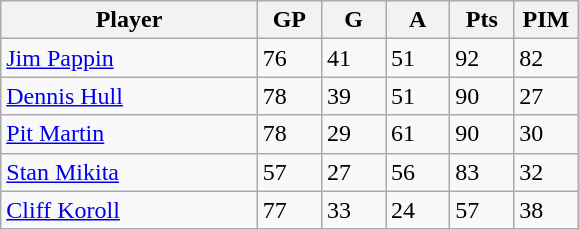<table class="wikitable">
<tr>
<th bgcolor="#DDDDFF" width="40%">Player</th>
<th bgcolor="#DDDDFF" width="10%">GP</th>
<th bgcolor="#DDDDFF" width="10%">G</th>
<th bgcolor="#DDDDFF" width="10%">A</th>
<th bgcolor="#DDDDFF" width="10%">Pts</th>
<th bgcolor="#DDDDFF" width="10%">PIM</th>
</tr>
<tr>
<td><a href='#'>Jim Pappin</a></td>
<td>76</td>
<td>41</td>
<td>51</td>
<td>92</td>
<td>82</td>
</tr>
<tr>
<td><a href='#'>Dennis Hull</a></td>
<td>78</td>
<td>39</td>
<td>51</td>
<td>90</td>
<td>27</td>
</tr>
<tr>
<td><a href='#'>Pit Martin</a></td>
<td>78</td>
<td>29</td>
<td>61</td>
<td>90</td>
<td>30</td>
</tr>
<tr>
<td><a href='#'>Stan Mikita</a></td>
<td>57</td>
<td>27</td>
<td>56</td>
<td>83</td>
<td>32</td>
</tr>
<tr>
<td><a href='#'>Cliff Koroll</a></td>
<td>77</td>
<td>33</td>
<td>24</td>
<td>57</td>
<td>38</td>
</tr>
</table>
